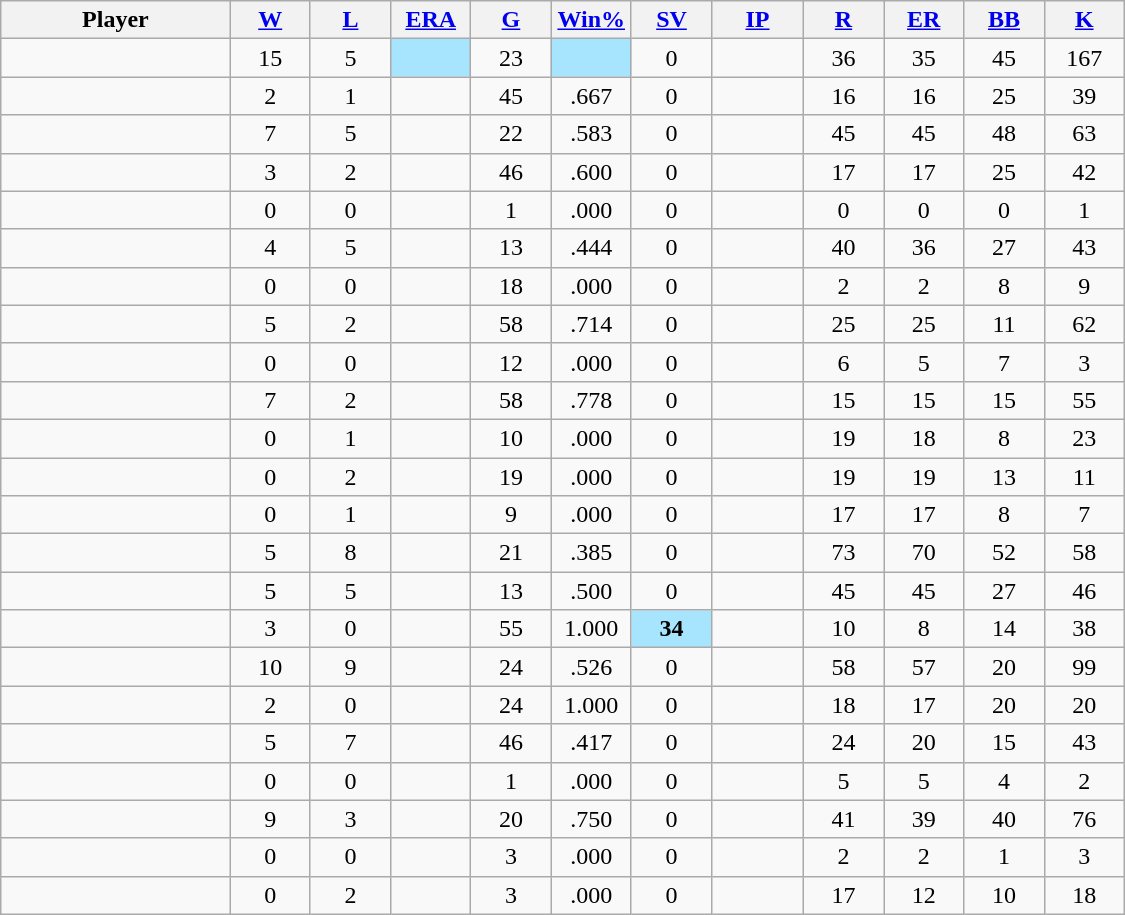<table class="wikitable sortable" style="text-align:center;">
<tr>
<th bgcolor="#DDDDFF" width="20%">Player</th>
<th bgcolor="#DDDDFF" width="7%"><a href='#'>W</a></th>
<th bgcolor="#DDDDFF" width="7%"><a href='#'>L</a></th>
<th bgcolor="#DDDDFF" width="7%"><a href='#'>ERA</a></th>
<th bgcolor="#DDDDFF" width="7%"><a href='#'>G</a></th>
<th bgcolor="#DDDDFF" width="7%"><a href='#'>Win%</a></th>
<th bgcolor="#DDDDFF" width="7%"><a href='#'>SV</a></th>
<th bgcolor="#DDDDFF" width="8%"><a href='#'>IP</a></th>
<th bgcolor="#DDDDFF" width="7%"><a href='#'>R</a></th>
<th bgcolor="#DDDDFF" width="7%"><a href='#'>ER</a></th>
<th bgcolor="#DDDDFF" width="7%"><a href='#'>BB</a></th>
<th bgcolor="#DDDDFF" width="7%"><a href='#'>K</a></th>
</tr>
<tr>
<td></td>
<td>15</td>
<td>5</td>
<td bgcolor="#a7e5ff"></td>
<td>23</td>
<td bgcolor="#a7e5ff"></td>
<td>0</td>
<td></td>
<td>36</td>
<td>35</td>
<td>45</td>
<td>167</td>
</tr>
<tr>
<td></td>
<td>2</td>
<td>1</td>
<td></td>
<td>45</td>
<td>.667</td>
<td>0</td>
<td></td>
<td>16</td>
<td>16</td>
<td>25</td>
<td>39</td>
</tr>
<tr>
<td></td>
<td>7</td>
<td>5</td>
<td></td>
<td>22</td>
<td>.583</td>
<td>0</td>
<td></td>
<td>45</td>
<td>45</td>
<td>48</td>
<td>63</td>
</tr>
<tr>
<td></td>
<td>3</td>
<td>2</td>
<td></td>
<td>46</td>
<td>.600</td>
<td>0</td>
<td></td>
<td>17</td>
<td>17</td>
<td>25</td>
<td>42</td>
</tr>
<tr>
<td></td>
<td>0</td>
<td>0</td>
<td></td>
<td>1</td>
<td>.000</td>
<td>0</td>
<td></td>
<td>0</td>
<td>0</td>
<td>0</td>
<td>1</td>
</tr>
<tr>
<td></td>
<td>4</td>
<td>5</td>
<td></td>
<td>13</td>
<td>.444</td>
<td>0</td>
<td></td>
<td>40</td>
<td>36</td>
<td>27</td>
<td>43</td>
</tr>
<tr>
<td></td>
<td>0</td>
<td>0</td>
<td></td>
<td>18</td>
<td>.000</td>
<td>0</td>
<td></td>
<td>2</td>
<td>2</td>
<td>8</td>
<td>9</td>
</tr>
<tr>
<td></td>
<td>5</td>
<td>2</td>
<td></td>
<td>58</td>
<td>.714</td>
<td>0</td>
<td></td>
<td>25</td>
<td>25</td>
<td>11</td>
<td>62</td>
</tr>
<tr>
<td></td>
<td>0</td>
<td>0</td>
<td></td>
<td>12</td>
<td>.000</td>
<td>0</td>
<td></td>
<td>6</td>
<td>5</td>
<td>7</td>
<td>3</td>
</tr>
<tr>
<td></td>
<td>7</td>
<td>2</td>
<td></td>
<td>58</td>
<td>.778</td>
<td>0</td>
<td></td>
<td>15</td>
<td>15</td>
<td>15</td>
<td>55</td>
</tr>
<tr>
<td></td>
<td>0</td>
<td>1</td>
<td></td>
<td>10</td>
<td>.000</td>
<td>0</td>
<td></td>
<td>19</td>
<td>18</td>
<td>8</td>
<td>23</td>
</tr>
<tr>
<td></td>
<td>0</td>
<td>2</td>
<td></td>
<td>19</td>
<td>.000</td>
<td>0</td>
<td></td>
<td>19</td>
<td>19</td>
<td>13</td>
<td>11</td>
</tr>
<tr>
<td></td>
<td>0</td>
<td>1</td>
<td></td>
<td>9</td>
<td>.000</td>
<td>0</td>
<td></td>
<td>17</td>
<td>17</td>
<td>8</td>
<td>7</td>
</tr>
<tr>
<td></td>
<td>5</td>
<td>8</td>
<td></td>
<td>21</td>
<td>.385</td>
<td>0</td>
<td></td>
<td>73</td>
<td>70</td>
<td>52</td>
<td>58</td>
</tr>
<tr>
<td></td>
<td>5</td>
<td>5</td>
<td></td>
<td>13</td>
<td>.500</td>
<td>0</td>
<td></td>
<td>45</td>
<td>45</td>
<td>27</td>
<td>46</td>
</tr>
<tr>
<td></td>
<td>3</td>
<td>0</td>
<td></td>
<td>55</td>
<td>1.000</td>
<td bgcolor="#a7e5ff"><strong>34</strong></td>
<td></td>
<td>10</td>
<td>8</td>
<td>14</td>
<td>38</td>
</tr>
<tr>
<td></td>
<td>10</td>
<td>9</td>
<td></td>
<td>24</td>
<td>.526</td>
<td>0</td>
<td></td>
<td>58</td>
<td>57</td>
<td>20</td>
<td>99</td>
</tr>
<tr>
<td></td>
<td>2</td>
<td>0</td>
<td></td>
<td>24</td>
<td>1.000</td>
<td>0</td>
<td></td>
<td>18</td>
<td>17</td>
<td>20</td>
<td>20</td>
</tr>
<tr>
<td></td>
<td>5</td>
<td>7</td>
<td></td>
<td>46</td>
<td>.417</td>
<td>0</td>
<td></td>
<td>24</td>
<td>20</td>
<td>15</td>
<td>43</td>
</tr>
<tr>
<td></td>
<td>0</td>
<td>0</td>
<td></td>
<td>1</td>
<td>.000</td>
<td>0</td>
<td></td>
<td>5</td>
<td>5</td>
<td>4</td>
<td>2</td>
</tr>
<tr>
<td></td>
<td>9</td>
<td>3</td>
<td></td>
<td>20</td>
<td>.750</td>
<td>0</td>
<td></td>
<td>41</td>
<td>39</td>
<td>40</td>
<td>76</td>
</tr>
<tr>
<td></td>
<td>0</td>
<td>0</td>
<td></td>
<td>3</td>
<td>.000</td>
<td>0</td>
<td></td>
<td>2</td>
<td>2</td>
<td>1</td>
<td>3</td>
</tr>
<tr>
<td></td>
<td>0</td>
<td>2</td>
<td></td>
<td>3</td>
<td>.000</td>
<td>0</td>
<td></td>
<td>17</td>
<td>12</td>
<td>10</td>
<td>18</td>
</tr>
</table>
